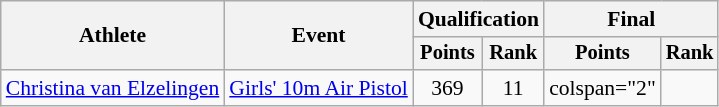<table class="wikitable" style="font-size:90%;">
<tr>
<th rowspan=2>Athlete</th>
<th rowspan=2>Event</th>
<th colspan=2>Qualification</th>
<th colspan=2>Final</th>
</tr>
<tr style="font-size:95%">
<th>Points</th>
<th>Rank</th>
<th>Points</th>
<th>Rank</th>
</tr>
<tr align=center>
<td align=left><a href='#'>Christina van Elzelingen</a></td>
<td align=left><a href='#'>Girls' 10m Air Pistol</a></td>
<td>369</td>
<td>11</td>
<td>colspan="2" </td>
</tr>
</table>
